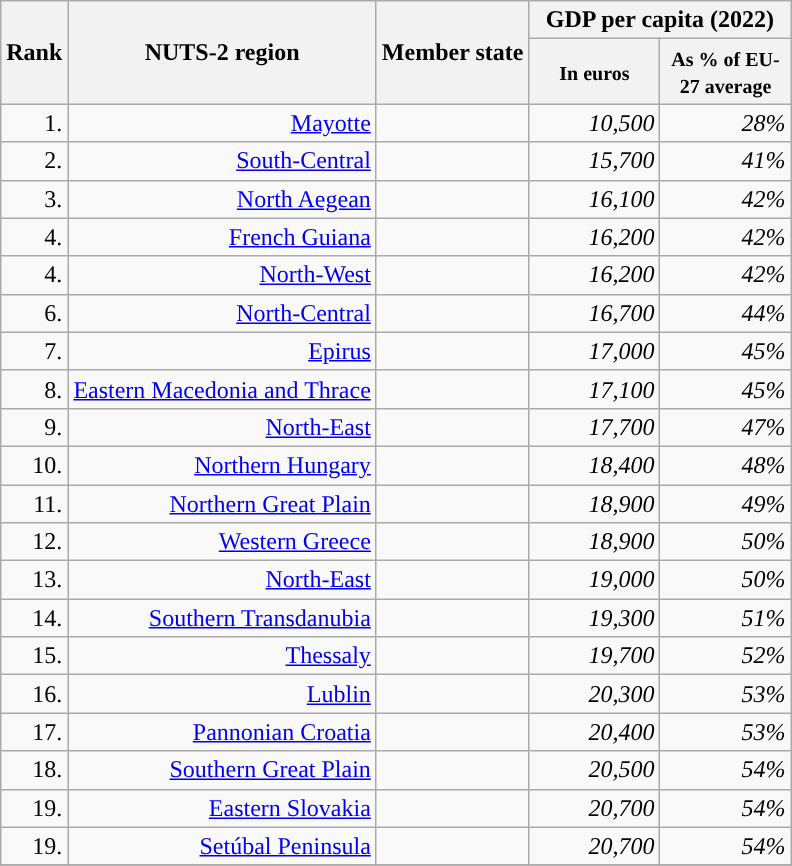<table class="wikitable">
<tr style="background:#efefef;">
<th rowspan=2>Rank</th>
<th rowspan=2>NUTS-2 region</th>
<th rowspan=2>Member state</th>
<th colspan=2>GDP per capita (2022)</th>
</tr>
<tr style="background:#efefef;">
<th style="width:5em;"><small>In euros</small></th>
<th style="width:5em;"><small>As % of EU-27 average</small></th>
</tr>
<tr style="text-align:right;">
<td>1.</td>
<td><a href='#'>Mayotte</a></td>
<td align=left><small></small></td>
<td><em>10,500</em></td>
<td><em>28%</em></td>
</tr>
<tr style="text-align:right;">
<td>2.</td>
<td><a href='#'>South-Central</a></td>
<td align=left><small></small></td>
<td><em>15,700</em></td>
<td><em>41%</em></td>
</tr>
<tr style="text-align:right;">
<td>3.</td>
<td><a href='#'>North Aegean</a></td>
<td align=left><small></small></td>
<td><em>16,100</em></td>
<td><em>42%</em></td>
</tr>
<tr style="text-align:right;">
<td>4.</td>
<td><a href='#'>French Guiana</a></td>
<td align=left><small></small></td>
<td><em>16,200</em></td>
<td><em>42%</em></td>
</tr>
<tr style="text-align:right;">
<td>4.</td>
<td><a href='#'>North-West</a></td>
<td align=left><small></small></td>
<td><em>16,200</em></td>
<td><em>42%</em></td>
</tr>
<tr style="text-align:right;">
<td>6.</td>
<td><a href='#'>North-Central</a></td>
<td align=left><small></small></td>
<td><em>16,700</em></td>
<td><em>44%</em></td>
</tr>
<tr style="text-align:right;">
<td>7.</td>
<td><a href='#'>Epirus</a></td>
<td align=left><small></small></td>
<td><em>17,000</em></td>
<td><em>45%</em></td>
</tr>
<tr style="text-align:right;">
<td>8.</td>
<td><a href='#'>Eastern Macedonia and Thrace</a></td>
<td align=left><small></small></td>
<td><em>17,100</em></td>
<td><em>45%</em></td>
</tr>
<tr style="text-align:right;">
<td>9.</td>
<td><a href='#'>North-East</a></td>
<td align=left><small></small></td>
<td><em>17,700</em></td>
<td><em>47%</em></td>
</tr>
<tr style="text-align:right;">
<td>10.</td>
<td><a href='#'>Northern Hungary</a></td>
<td align=left><small></small></td>
<td><em>18,400</em></td>
<td><em>48%</em></td>
</tr>
<tr style="text-align:right;">
<td>11.</td>
<td><a href='#'>Northern Great Plain</a></td>
<td align=left><small></small></td>
<td><em>18,900</em></td>
<td><em>49%</em></td>
</tr>
<tr style="text-align:right;">
<td>12.</td>
<td><a href='#'>Western Greece</a></td>
<td align=left><small></small></td>
<td><em>18,900</em></td>
<td><em>50%</em></td>
</tr>
<tr style="text-align:right;">
<td>13.</td>
<td><a href='#'>North-East</a></td>
<td align=left><small></small></td>
<td><em>19,000</em></td>
<td><em>50%</em></td>
</tr>
<tr style="text-align:right;">
<td>14.</td>
<td><a href='#'>Southern Transdanubia</a></td>
<td align=left><small></small></td>
<td><em>19,300</em></td>
<td><em>51%</em></td>
</tr>
<tr style="text-align:right;">
<td>15.</td>
<td><a href='#'>Thessaly</a></td>
<td align=left><small></small></td>
<td><em>19,700</em></td>
<td><em>52%</em></td>
</tr>
<tr style="text-align:right;">
<td>16.</td>
<td><a href='#'>Lublin</a></td>
<td align=left><small></small></td>
<td><em>20,300</em></td>
<td><em>53%</em></td>
</tr>
<tr style="text-align:right;">
<td>17.</td>
<td><a href='#'>Pannonian Croatia</a></td>
<td align=left><small></small></td>
<td><em>20,400</em></td>
<td><em>53%</em></td>
</tr>
<tr style="text-align:right;">
<td>18.</td>
<td><a href='#'>Southern Great Plain</a></td>
<td align=left><small></small></td>
<td><em>20,500</em></td>
<td><em>54%</em></td>
</tr>
<tr style="text-align:right;">
<td>19.</td>
<td><a href='#'>Eastern Slovakia</a></td>
<td align=left><small></small></td>
<td><em>20,700</em></td>
<td><em>54%</em></td>
</tr>
<tr style="text-align:right;">
<td>19.</td>
<td><a href='#'>Setúbal Peninsula</a></td>
<td align=left><small></small></td>
<td><em>20,700</em></td>
<td><em>54%</em></td>
</tr>
<tr style="text-align:right;">
</tr>
</table>
